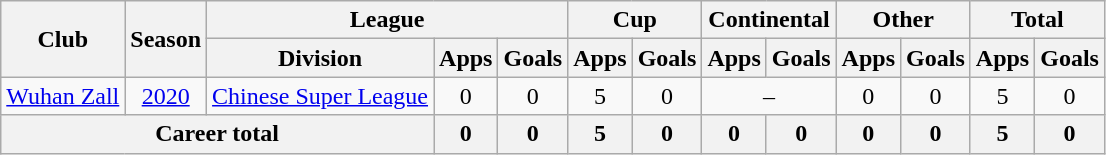<table class="wikitable" style="text-align: center">
<tr>
<th rowspan="2">Club</th>
<th rowspan="2">Season</th>
<th colspan="3">League</th>
<th colspan="2">Cup</th>
<th colspan="2">Continental</th>
<th colspan="2">Other</th>
<th colspan="2">Total</th>
</tr>
<tr>
<th>Division</th>
<th>Apps</th>
<th>Goals</th>
<th>Apps</th>
<th>Goals</th>
<th>Apps</th>
<th>Goals</th>
<th>Apps</th>
<th>Goals</th>
<th>Apps</th>
<th>Goals</th>
</tr>
<tr>
<td><a href='#'>Wuhan Zall</a></td>
<td><a href='#'>2020</a></td>
<td><a href='#'>Chinese Super League</a></td>
<td>0</td>
<td>0</td>
<td>5</td>
<td>0</td>
<td colspan="2">–</td>
<td>0</td>
<td>0</td>
<td>5</td>
<td>0</td>
</tr>
<tr>
<th colspan=3>Career total</th>
<th>0</th>
<th>0</th>
<th>5</th>
<th>0</th>
<th>0</th>
<th>0</th>
<th>0</th>
<th>0</th>
<th>5</th>
<th>0</th>
</tr>
</table>
